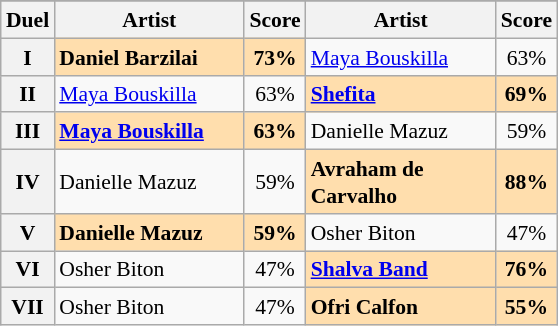<table class="sortable wikitable" style="margin: 1em auto 1em auto; text-align:center; font-size:90%; line-height:18px;">
<tr>
</tr>
<tr>
<th class="unsortable">Duel</th>
<th width="120">Artist</th>
<th>Score</th>
<th width="120">Artist</th>
<th>Score</th>
</tr>
<tr>
<th>I</th>
<td align="left" style="font-weight:bold; background:navajowhite;">Daniel Barzilai</td>
<td style="font-weight:bold; background:navajowhite;">73%</td>
<td align="left"><a href='#'>Maya Bouskilla</a></td>
<td>63%</td>
</tr>
<tr>
<th>II</th>
<td align="left"><a href='#'>Maya Bouskilla</a></td>
<td>63%</td>
<td align="left" style="font-weight:bold; background:navajowhite;"><a href='#'>Shefita</a></td>
<td style="font-weight:bold; background:navajowhite;">69%</td>
</tr>
<tr>
<th>III</th>
<td align="left" style="font-weight:bold; background:navajowhite;"><a href='#'>Maya Bouskilla</a></td>
<td style="font-weight:bold; background:navajowhite;">63%</td>
<td align="left">Danielle Mazuz</td>
<td>59%</td>
</tr>
<tr>
<th>IV</th>
<td align="left">Danielle Mazuz</td>
<td>59%</td>
<td align="left" style="font-weight:bold; background:navajowhite;">Avraham de Carvalho</td>
<td style="font-weight:bold; background:navajowhite;">88%</td>
</tr>
<tr>
<th>V</th>
<td align="left" style="font-weight:bold; background:navajowhite;">Danielle Mazuz</td>
<td style="font-weight:bold; background:navajowhite;">59%</td>
<td align="left">Osher Biton</td>
<td>47%</td>
</tr>
<tr>
<th>VI</th>
<td align="left">Osher Biton</td>
<td>47%</td>
<td align="left" style="font-weight:bold; background:navajowhite;"><a href='#'>Shalva Band</a></td>
<td style="font-weight:bold; background:navajowhite;">76%</td>
</tr>
<tr>
<th>VII</th>
<td align="left">Osher Biton</td>
<td>47%</td>
<td align="left" style="font-weight:bold; background:navajowhite;">Ofri Calfon</td>
<td style="font-weight:bold; background:navajowhite;">55%</td>
</tr>
</table>
